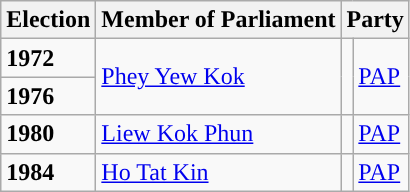<table class="wikitable">
<tr>
<th>Election</th>
<th>Member of Parliament</th>
<th colspan="2">Party</th>
</tr>
<tr>
<td><strong>1972</strong></td>
<td rowspan="2"><a href='#'>Phey Yew Kok</a></td>
<td rowspan="2"></td>
<td rowspan="2"><a href='#'>PAP</a></td>
</tr>
<tr>
<td><strong>1976</strong></td>
</tr>
<tr>
<td><strong>1980</strong></td>
<td><a href='#'>Liew Kok Phun</a></td>
<td></td>
<td><a href='#'>PAP</a></td>
</tr>
<tr>
<td><strong>1984</strong></td>
<td><a href='#'>Ho Tat Kin</a></td>
<td></td>
<td><a href='#'>PAP</a></td>
</tr>
</table>
